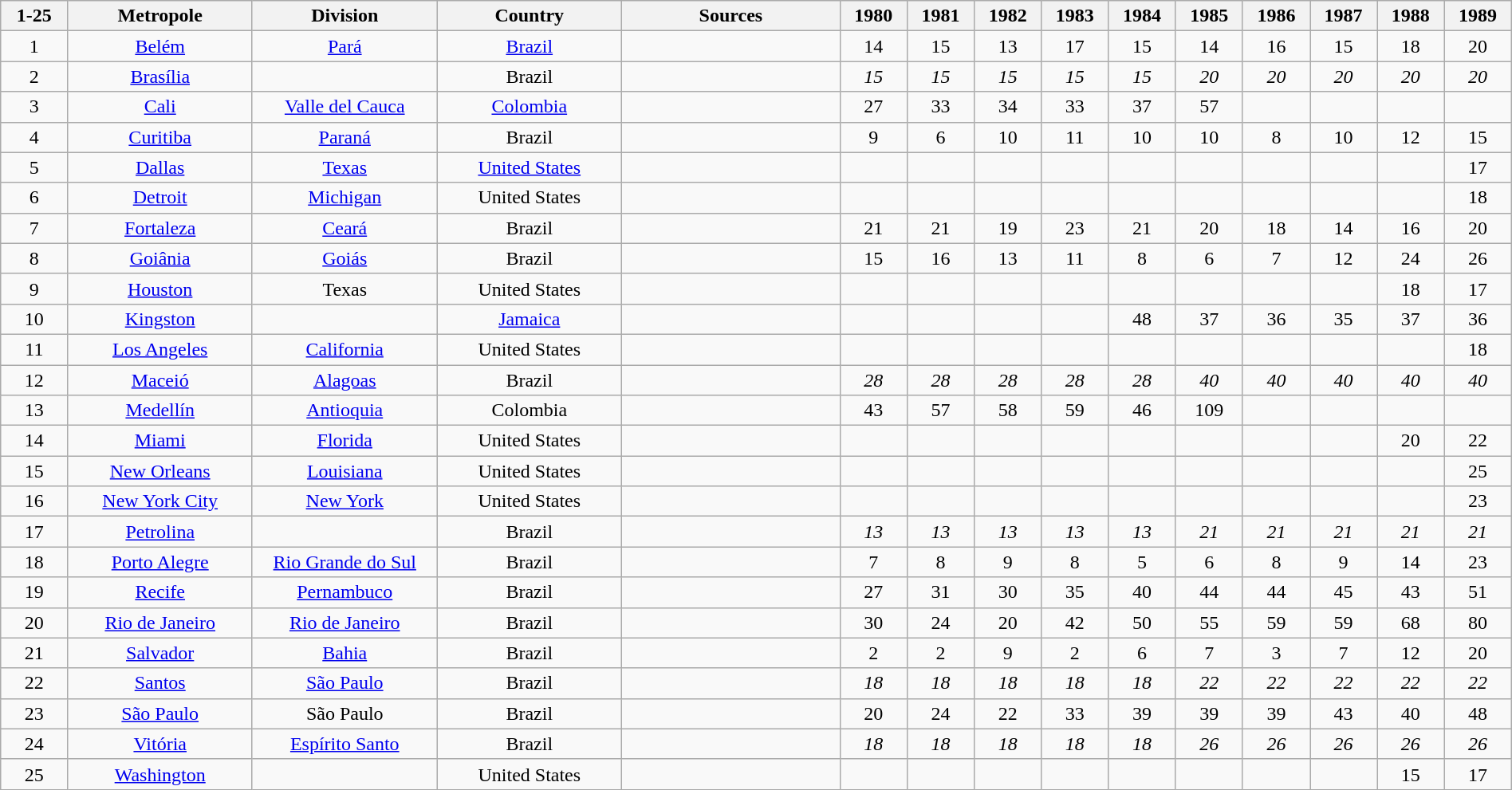<table class="wikitable sortable" style="width:100%;" cellspacing="0">
<tr>
<th style="width:4%;text-align:center;">1-25</th>
<th style="width:11%;text-align:center;">Metropole</th>
<th style="width:11%;text-align:center;">Division</th>
<th style="width:11%;text-align:center;">Country</th>
<th style="width:13%;text-align:center;">Sources</th>
<th style="width:4%;text-align:center;">1980</th>
<th style="width:4%;text-align:center;">1981</th>
<th style="width:4%;text-align:center;">1982</th>
<th style="width:4%;text-align:center;">1983</th>
<th style="width:4%;text-align:center;">1984</th>
<th style="width:4%;text-align:center;">1985</th>
<th style="width:4%;text-align:center;">1986</th>
<th style="width:4%;text-align:center;">1987</th>
<th style="width:4%;text-align:center;">1988</th>
<th style="width:4%;text-align:center;">1989</th>
</tr>
<tr>
<td style="width:4%;text-align:center;">1</td>
<td style="width:11%;text-align:center;"><a href='#'>Belém</a></td>
<td style="width:11%;text-align:center;"><a href='#'>Pará</a></td>
<td style="width:11%;text-align:center;"><a href='#'>Brazil</a></td>
<td style="width:13%;text-align:center;"></td>
<td style="width:4%;text-align:center;">14</td>
<td style="width:4%;text-align:center;">15</td>
<td style="width:4%;text-align:center;">13</td>
<td style="width:4%;text-align:center;">17</td>
<td style="width:4%;text-align:center;">15</td>
<td style="width:4%;text-align:center;">14</td>
<td style="width:4%;text-align:center;">16</td>
<td style="width:4%;text-align:center;">15</td>
<td style="width:4%;text-align:center;">18</td>
<td style="width:4%;text-align:center;">20</td>
</tr>
<tr>
<td style="width:4%;text-align:center;">2</td>
<td style="width:11%;text-align:center;"><a href='#'>Brasília</a></td>
<td style="width:11%;text-align:center;"></td>
<td style="width:11%;text-align:center;">Brazil</td>
<td style="width:13%;text-align:center;"></td>
<td style="width:4%;text-align:center;"><em>15</em></td>
<td style="width:4%;text-align:center;"><em>15</em></td>
<td style="width:4%;text-align:center;"><em>15</em></td>
<td style="width:4%;text-align:center;"><em>15</em></td>
<td style="width:4%;text-align:center;"><em>15</em></td>
<td style="width:4%;text-align:center;"><em>20</em></td>
<td style="width:4%;text-align:center;"><em>20</em></td>
<td style="width:4%;text-align:center;"><em>20</em></td>
<td style="width:4%;text-align:center;"><em>20</em></td>
<td style="width:4%;text-align:center;"><em>20</em></td>
</tr>
<tr>
<td style="width:4%;text-align:center;">3</td>
<td style="width:11%;text-align:center;"><a href='#'>Cali</a></td>
<td style="width:11%;text-align:center;"><a href='#'>Valle del Cauca</a></td>
<td style="width:11%;text-align:center;"><a href='#'>Colombia</a></td>
<td style="width:13%;text-align:center;"></td>
<td style="width:4%;text-align:center;">27</td>
<td style="width:4%;text-align:center;">33</td>
<td style="width:4%;text-align:center;">34</td>
<td style="width:4%;text-align:center;">33</td>
<td style="width:4%;text-align:center;">37</td>
<td style="width:4%;text-align:center;">57</td>
<td style="width:4%;text-align:center;"></td>
<td style="width:4%;text-align:center;"></td>
<td style="width:4%;text-align:center;"></td>
<td style="width:4%;text-align:center;"></td>
</tr>
<tr>
<td style="width:4%;text-align:center;">4</td>
<td style="width:11%;text-align:center;"><a href='#'>Curitiba</a></td>
<td style="width:11%;text-align:center;"><a href='#'>Paraná</a></td>
<td style="width:11%;text-align:center;">Brazil</td>
<td style="width:13%;text-align:center;"></td>
<td style="width:4%;text-align:center;">9</td>
<td style="width:4%;text-align:center;">6</td>
<td style="width:4%;text-align:center;">10</td>
<td style="width:4%;text-align:center;">11</td>
<td style="width:4%;text-align:center;">10</td>
<td style="width:4%;text-align:center;">10</td>
<td style="width:4%;text-align:center;">8</td>
<td style="width:4%;text-align:center;">10</td>
<td style="width:4%;text-align:center;">12</td>
<td style="width:4%;text-align:center;">15</td>
</tr>
<tr>
<td style="width:4%;text-align:center;">5</td>
<td style="width:11%;text-align:center;"><a href='#'>Dallas</a></td>
<td style="width:11%;text-align:center;"><a href='#'>Texas</a></td>
<td style="width:11%;text-align:center;"><a href='#'>United States</a></td>
<td style="width:13%;text-align:center;"></td>
<td style="width:4%;text-align:center;"></td>
<td style="width:4%;text-align:center;"></td>
<td style="width:4%;text-align:center;"></td>
<td style="width:4%;text-align:center;"></td>
<td style="width:4%;text-align:center;"></td>
<td style="width:4%;text-align:center;"></td>
<td style="width:4%;text-align:center;"></td>
<td style="width:4%;text-align:center;"></td>
<td style="width:4%;text-align:center;"></td>
<td style="width:4%;text-align:center;">17</td>
</tr>
<tr>
<td style="width:4%;text-align:center;">6</td>
<td style="width:11%;text-align:center;"><a href='#'>Detroit</a></td>
<td style="width:11%;text-align:center;"><a href='#'>Michigan</a></td>
<td style="width:11%;text-align:center;">United States</td>
<td style="width:13%;text-align:center;"></td>
<td style="width:4%;text-align:center;"></td>
<td style="width:4%;text-align:center;"></td>
<td style="width:4%;text-align:center;"></td>
<td style="width:4%;text-align:center;"></td>
<td style="width:4%;text-align:center;"></td>
<td style="width:4%;text-align:center;"></td>
<td style="width:4%;text-align:center;"></td>
<td style="width:4%;text-align:center;"></td>
<td style="width:4%;text-align:center;"></td>
<td style="width:4%;text-align:center;">18</td>
</tr>
<tr>
<td style="width:4%;text-align:center;">7</td>
<td style="width:11%;text-align:center;"><a href='#'>Fortaleza</a></td>
<td style="width:11%;text-align:center;"><a href='#'>Ceará</a></td>
<td style="width:11%;text-align:center;">Brazil</td>
<td style="width:13%;text-align:center;"></td>
<td style="width:4%;text-align:center;">21</td>
<td style="width:4%;text-align:center;">21</td>
<td style="width:4%;text-align:center;">19</td>
<td style="width:4%;text-align:center;">23</td>
<td style="width:4%;text-align:center;">21</td>
<td style="width:4%;text-align:center;">20</td>
<td style="width:4%;text-align:center;">18</td>
<td style="width:4%;text-align:center;">14</td>
<td style="width:4%;text-align:center;">16</td>
<td style="width:4%;text-align:center;">20</td>
</tr>
<tr>
<td style="width:4%;text-align:center;">8</td>
<td style="width:11%;text-align:center;"><a href='#'>Goiânia</a></td>
<td style="width:11%;text-align:center;"><a href='#'>Goiás</a></td>
<td style="width:11%;text-align:center;">Brazil</td>
<td style="width:13%;text-align:center;"></td>
<td style="width:4%;text-align:center;">15</td>
<td style="width:4%;text-align:center;">16</td>
<td style="width:4%;text-align:center;">13</td>
<td style="width:4%;text-align:center;">11</td>
<td style="width:4%;text-align:center;">8</td>
<td style="width:4%;text-align:center;">6</td>
<td style="width:4%;text-align:center;">7</td>
<td style="width:4%;text-align:center;">12</td>
<td style="width:4%;text-align:center;">24</td>
<td style="width:4%;text-align:center;">26</td>
</tr>
<tr>
<td style="width:4%;text-align:center;">9</td>
<td style="width:11%;text-align:center;"><a href='#'>Houston</a></td>
<td style="width:11%;text-align:center;">Texas</td>
<td style="width:11%;text-align:center;">United States</td>
<td style="width:13%;text-align:center;"></td>
<td style="width:4%;text-align:center;"></td>
<td style="width:4%;text-align:center;"></td>
<td style="width:4%;text-align:center;"></td>
<td style="width:4%;text-align:center;"></td>
<td style="width:4%;text-align:center;"></td>
<td style="width:4%;text-align:center;"></td>
<td style="width:4%;text-align:center;"></td>
<td style="width:4%;text-align:center;"></td>
<td style="width:4%;text-align:center;">18</td>
<td style="width:4%;text-align:center;">17</td>
</tr>
<tr>
<td style="width:4%;text-align:center;">10</td>
<td style="width:11%;text-align:center;"><a href='#'>Kingston</a></td>
<td style="width:11%;text-align:center;"></td>
<td style="width:11%;text-align:center;"><a href='#'>Jamaica</a></td>
<td style="width:13%;text-align:center;"></td>
<td style="width:4%;text-align:center;"></td>
<td style="width:4%;text-align:center;"></td>
<td style="width:4%;text-align:center;"></td>
<td style="width:4%;text-align:center;"></td>
<td style="width:4%;text-align:center;">48</td>
<td style="width:4%;text-align:center;">37</td>
<td style="width:4%;text-align:center;">36</td>
<td style="width:4%;text-align:center;">35</td>
<td style="width:4%;text-align:center;">37</td>
<td style="width:4%;text-align:center;">36</td>
</tr>
<tr>
<td style="width:4%;text-align:center;">11</td>
<td style="width:11%;text-align:center;"><a href='#'>Los Angeles</a></td>
<td style="width:11%;text-align:center;"><a href='#'>California</a></td>
<td style="width:11%;text-align:center;">United States</td>
<td style="width:13%;text-align:center;"></td>
<td style="width:4%;text-align:center;"></td>
<td style="width:4%;text-align:center;"></td>
<td style="width:4%;text-align:center;"></td>
<td style="width:4%;text-align:center;"></td>
<td style="width:4%;text-align:center;"></td>
<td style="width:4%;text-align:center;"></td>
<td style="width:4%;text-align:center;"></td>
<td style="width:4%;text-align:center;"></td>
<td style="width:4%;text-align:center;"></td>
<td style="width:4%;text-align:center;">18</td>
</tr>
<tr>
<td style="width:4%;text-align:center;">12</td>
<td style="width:11%;text-align:center;"><a href='#'>Maceió</a></td>
<td style="width:11%;text-align:center;"><a href='#'>Alagoas</a></td>
<td style="width:11%;text-align:center;">Brazil</td>
<td style="width:13%;text-align:center;"></td>
<td style="width:4%;text-align:center;"><em>28</em></td>
<td style="width:4%;text-align:center;"><em>28</em></td>
<td style="width:4%;text-align:center;"><em>28</em></td>
<td style="width:4%;text-align:center;"><em>28</em></td>
<td style="width:4%;text-align:center;"><em>28</em></td>
<td style="width:4%;text-align:center;"><em>40</em></td>
<td style="width:4%;text-align:center;"><em>40</em></td>
<td style="width:4%;text-align:center;"><em>40</em></td>
<td style="width:4%;text-align:center;"><em>40</em></td>
<td style="width:4%;text-align:center;"><em>40</em></td>
</tr>
<tr>
<td style="width:4%;text-align:center;">13</td>
<td style="width:11%;text-align:center;"><a href='#'>Medellín</a></td>
<td style="width:11%;text-align:center;"><a href='#'>Antioquia</a></td>
<td style="width:11%;text-align:center;">Colombia</td>
<td style="width:13%;text-align:center;"></td>
<td style="width:4%;text-align:center;">43</td>
<td style="width:4%;text-align:center;">57</td>
<td style="width:4%;text-align:center;">58</td>
<td style="width:4%;text-align:center;">59</td>
<td style="width:4%;text-align:center;">46</td>
<td style="width:4%;text-align:center;">109</td>
<td style="width:4%;text-align:center;"></td>
<td style="width:4%;text-align:center;"></td>
<td style="width:4%;text-align:center;"></td>
<td style="width:4%;text-align:center;"></td>
</tr>
<tr>
<td style="width:4%;text-align:center;">14</td>
<td style="width:11%;text-align:center;"><a href='#'>Miami</a></td>
<td style="width:11%;text-align:center;"><a href='#'>Florida</a></td>
<td style="width:11%;text-align:center;">United States</td>
<td style="width:13%;text-align:center;"></td>
<td style="width:4%;text-align:center;"></td>
<td style="width:4%;text-align:center;"></td>
<td style="width:4%;text-align:center;"></td>
<td style="width:4%;text-align:center;"></td>
<td style="width:4%;text-align:center;"></td>
<td style="width:4%;text-align:center;"></td>
<td style="width:4%;text-align:center;"></td>
<td style="width:4%;text-align:center;"></td>
<td style="width:4%;text-align:center;">20</td>
<td style="width:4%;text-align:center;">22</td>
</tr>
<tr>
<td style="width:4%;text-align:center;">15</td>
<td style="width:11%;text-align:center;"><a href='#'>New Orleans</a></td>
<td style="width:11%;text-align:center;"><a href='#'>Louisiana</a></td>
<td style="width:11%;text-align:center;">United States</td>
<td style="width:13%;text-align:center;"></td>
<td style="width:4%;text-align:center;"></td>
<td style="width:4%;text-align:center;"></td>
<td style="width:4%;text-align:center;"></td>
<td style="width:4%;text-align:center;"></td>
<td style="width:4%;text-align:center;"></td>
<td style="width:4%;text-align:center;"></td>
<td style="width:4%;text-align:center;"></td>
<td style="width:4%;text-align:center;"></td>
<td style="width:4%;text-align:center;"></td>
<td style="width:4%;text-align:center;">25</td>
</tr>
<tr>
<td style="width:4%;text-align:center;">16</td>
<td style="width:11%;text-align:center;"><a href='#'>New York City</a></td>
<td style="width:11%;text-align:center;"><a href='#'>New York</a></td>
<td style="width:11%;text-align:center;">United States</td>
<td style="width:13%;text-align:center;"></td>
<td style="width:4%;text-align:center;"></td>
<td style="width:4%;text-align:center;"></td>
<td style="width:4%;text-align:center;"></td>
<td style="width:4%;text-align:center;"></td>
<td style="width:4%;text-align:center;"></td>
<td style="width:4%;text-align:center;"></td>
<td style="width:4%;text-align:center;"></td>
<td style="width:4%;text-align:center;"></td>
<td style="width:4%;text-align:center;"></td>
<td style="width:4%;text-align:center;">23</td>
</tr>
<tr>
<td style="width:4%;text-align:center;">17</td>
<td style="width:11%;text-align:center;"><a href='#'>Petrolina</a></td>
<td style="width:11%;text-align:center;"></td>
<td style="width:11%;text-align:center;">Brazil</td>
<td style="width:13%;text-align:center;"></td>
<td style="width:4%;text-align:center;"><em>13</em></td>
<td style="width:4%;text-align:center;"><em>13</em></td>
<td style="width:4%;text-align:center;"><em>13</em></td>
<td style="width:4%;text-align:center;"><em>13</em></td>
<td style="width:4%;text-align:center;"><em>13</em></td>
<td style="width:4%;text-align:center;"><em>21</em></td>
<td style="width:4%;text-align:center;"><em>21</em></td>
<td style="width:4%;text-align:center;"><em>21</em></td>
<td style="width:4%;text-align:center;"><em>21</em></td>
<td style="width:4%;text-align:center;"><em>21</em></td>
</tr>
<tr>
<td style="width:4%;text-align:center;">18</td>
<td style="width:11%;text-align:center;"><a href='#'>Porto Alegre</a></td>
<td style="width:11%;text-align:center;"><a href='#'>Rio Grande do Sul</a></td>
<td style="width:11%;text-align:center;">Brazil</td>
<td style="width:13%;text-align:center;"></td>
<td style="width:4%;text-align:center;">7</td>
<td style="width:4%;text-align:center;">8</td>
<td style="width:4%;text-align:center;">9</td>
<td style="width:4%;text-align:center;">8</td>
<td style="width:4%;text-align:center;">5</td>
<td style="width:4%;text-align:center;">6</td>
<td style="width:4%;text-align:center;">8</td>
<td style="width:4%;text-align:center;">9</td>
<td style="width:4%;text-align:center;">14</td>
<td style="width:4%;text-align:center;">23</td>
</tr>
<tr>
<td style="width:4%;text-align:center;">19</td>
<td style="width:11%;text-align:center;"><a href='#'>Recife</a></td>
<td style="width:11%;text-align:center;"><a href='#'>Pernambuco</a></td>
<td style="width:11%;text-align:center;">Brazil</td>
<td style="width:13%;text-align:center;"></td>
<td style="width:4%;text-align:center;">27</td>
<td style="width:4%;text-align:center;">31</td>
<td style="width:4%;text-align:center;">30</td>
<td style="width:4%;text-align:center;">35</td>
<td style="width:4%;text-align:center;">40</td>
<td style="width:4%;text-align:center;">44</td>
<td style="width:4%;text-align:center;">44</td>
<td style="width:4%;text-align:center;">45</td>
<td style="width:4%;text-align:center;">43</td>
<td style="width:4%;text-align:center;">51</td>
</tr>
<tr>
<td style="width:4%;text-align:center;">20</td>
<td style="width:11%;text-align:center;"><a href='#'>Rio de Janeiro</a></td>
<td style="width:11%;text-align:center;"><a href='#'>Rio de Janeiro</a></td>
<td style="width:11%;text-align:center;">Brazil</td>
<td style="width:13%;text-align:center;"></td>
<td style="width:4%;text-align:center;">30</td>
<td style="width:4%;text-align:center;">24</td>
<td style="width:4%;text-align:center;">20</td>
<td style="width:4%;text-align:center;">42</td>
<td style="width:4%;text-align:center;">50</td>
<td style="width:4%;text-align:center;">55</td>
<td style="width:4%;text-align:center;">59</td>
<td style="width:4%;text-align:center;">59</td>
<td style="width:4%;text-align:center;">68</td>
<td style="width:4%;text-align:center;">80</td>
</tr>
<tr>
<td style="width:4%;text-align:center;">21</td>
<td style="width:11%;text-align:center;"><a href='#'>Salvador</a></td>
<td style="width:11%;text-align:center;"><a href='#'>Bahia</a></td>
<td style="width:11%;text-align:center;">Brazil</td>
<td style="width:13%;text-align:center;"></td>
<td style="width:4%;text-align:center;">2</td>
<td style="width:4%;text-align:center;">2</td>
<td style="width:4%;text-align:center;">9</td>
<td style="width:4%;text-align:center;">2</td>
<td style="width:4%;text-align:center;">6</td>
<td style="width:4%;text-align:center;">7</td>
<td style="width:4%;text-align:center;">3</td>
<td style="width:4%;text-align:center;">7</td>
<td style="width:4%;text-align:center;">12</td>
<td style="width:4%;text-align:center;">20</td>
</tr>
<tr>
<td style="width:4%;text-align:center;">22</td>
<td style="width:11%;text-align:center;"><a href='#'>Santos</a></td>
<td style="width:11%;text-align:center;"><a href='#'>São Paulo</a></td>
<td style="width:11%;text-align:center;">Brazil</td>
<td style="width:13%;text-align:center;"></td>
<td style="width:4%;text-align:center;"><em>18</em></td>
<td style="width:4%;text-align:center;"><em>18</em></td>
<td style="width:4%;text-align:center;"><em>18</em></td>
<td style="width:4%;text-align:center;"><em>18</em></td>
<td style="width:4%;text-align:center;"><em>18</em></td>
<td style="width:4%;text-align:center;"><em>22</em></td>
<td style="width:4%;text-align:center;"><em>22</em></td>
<td style="width:4%;text-align:center;"><em>22</em></td>
<td style="width:4%;text-align:center;"><em>22</em></td>
<td style="width:4%;text-align:center;"><em>22</em></td>
</tr>
<tr>
<td style="width:4%;text-align:center;">23</td>
<td style="width:11%;text-align:center;"><a href='#'>São Paulo</a></td>
<td style="width:11%;text-align:center;">São Paulo</td>
<td style="width:11%;text-align:center;">Brazil</td>
<td style="width:13%;text-align:center;"></td>
<td style="width:4%;text-align:center;">20</td>
<td style="width:4%;text-align:center;">24</td>
<td style="width:4%;text-align:center;">22</td>
<td style="width:4%;text-align:center;">33</td>
<td style="width:4%;text-align:center;">39</td>
<td style="width:4%;text-align:center;">39</td>
<td style="width:4%;text-align:center;">39</td>
<td style="width:4%;text-align:center;">43</td>
<td style="width:4%;text-align:center;">40</td>
<td style="width:4%;text-align:center;">48</td>
</tr>
<tr>
<td style="width:4%;text-align:center;">24</td>
<td style="width:11%;text-align:center;"><a href='#'>Vitória</a></td>
<td style="width:11%;text-align:center;"><a href='#'>Espírito Santo</a></td>
<td style="width:11%;text-align:center;">Brazil</td>
<td style="width:13%;text-align:center;"></td>
<td style="width:4%;text-align:center;"><em>18</em></td>
<td style="width:4%;text-align:center;"><em>18</em></td>
<td style="width:4%;text-align:center;"><em>18</em></td>
<td style="width:4%;text-align:center;"><em>18</em></td>
<td style="width:4%;text-align:center;"><em>18</em></td>
<td style="width:4%;text-align:center;"><em>26</em></td>
<td style="width:4%;text-align:center;"><em>26</em></td>
<td style="width:4%;text-align:center;"><em>26</em></td>
<td style="width:4%;text-align:center;"><em>26</em></td>
<td style="width:4%;text-align:center;"><em>26</em></td>
</tr>
<tr>
<td style="width:4%;text-align:center;">25</td>
<td style="width:11%;text-align:center;"><a href='#'>Washington</a></td>
<td style="width:11%;text-align:center;"></td>
<td style="width:11%;text-align:center;">United States</td>
<td style="width:13%;text-align:center;"></td>
<td style="width:4%;text-align:center;"></td>
<td style="width:4%;text-align:center;"></td>
<td style="width:4%;text-align:center;"></td>
<td style="width:4%;text-align:center;"></td>
<td style="width:4%;text-align:center;"></td>
<td style="width:4%;text-align:center;"></td>
<td style="width:4%;text-align:center;"></td>
<td style="width:4%;text-align:center;"></td>
<td style="width:4%;text-align:center;">15</td>
<td style="width:4%;text-align:center;">17</td>
</tr>
</table>
